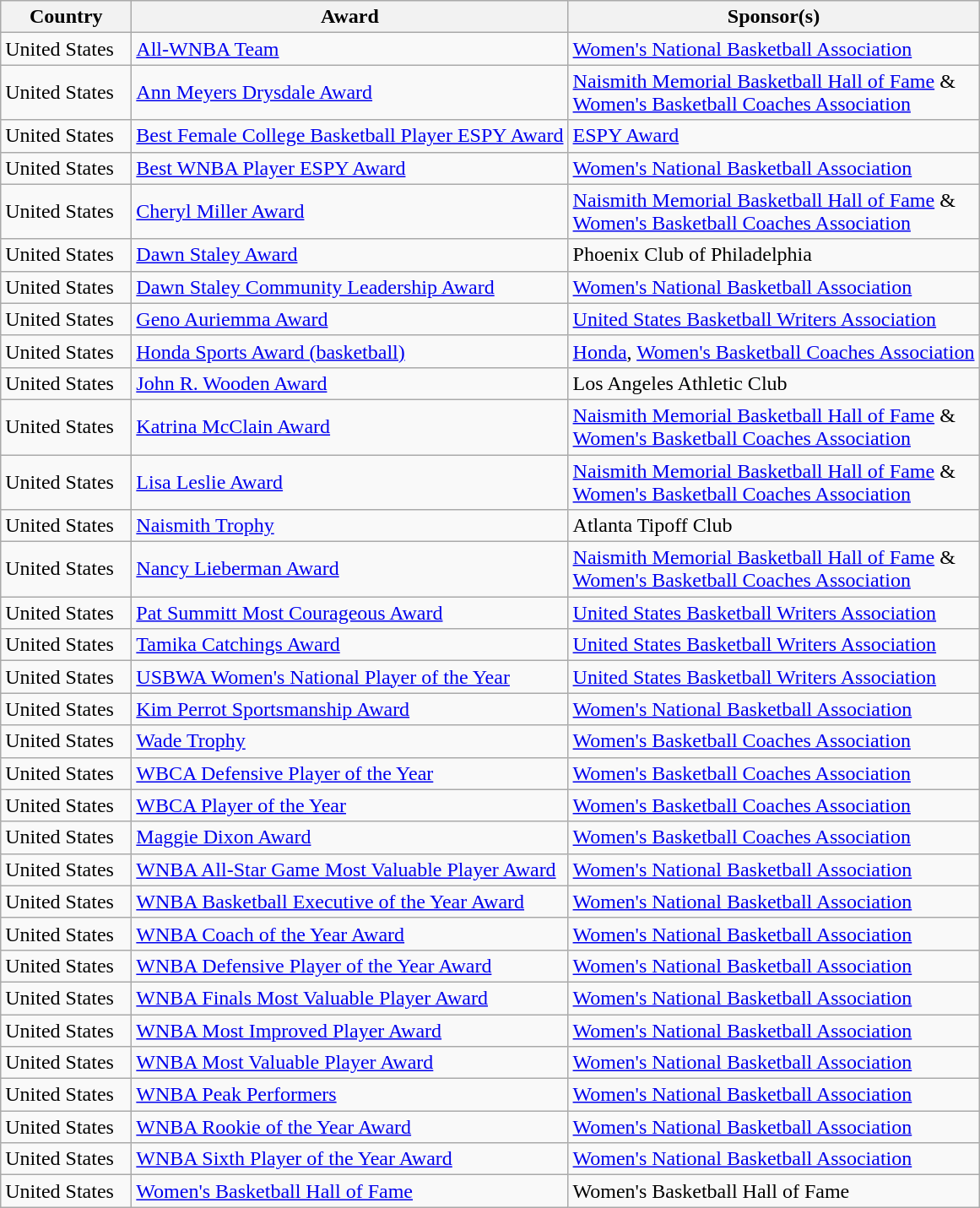<table Class="wikitable sortable">
<tr>
<th style="width:6em;">Country</th>
<th>Award</th>
<th>Sponsor(s)</th>
</tr>
<tr>
<td>United States</td>
<td><a href='#'>All-WNBA Team</a></td>
<td><a href='#'>Women's National Basketball Association</a></td>
</tr>
<tr>
<td>United States</td>
<td><a href='#'>Ann Meyers Drysdale Award</a></td>
<td><a href='#'>Naismith Memorial Basketball Hall of Fame</a> &<br><a href='#'>Women's Basketball Coaches Association</a></td>
</tr>
<tr>
<td>United States</td>
<td><a href='#'>Best Female College Basketball Player ESPY Award</a></td>
<td><a href='#'>ESPY Award</a></td>
</tr>
<tr>
<td>United States</td>
<td><a href='#'>Best WNBA Player ESPY Award</a></td>
<td><a href='#'>Women's National Basketball Association</a></td>
</tr>
<tr>
<td>United States</td>
<td><a href='#'>Cheryl Miller Award</a></td>
<td><a href='#'>Naismith Memorial Basketball Hall of Fame</a> &<br><a href='#'>Women's Basketball Coaches Association</a></td>
</tr>
<tr>
<td>United States</td>
<td><a href='#'>Dawn Staley Award</a></td>
<td>Phoenix Club of Philadelphia</td>
</tr>
<tr>
<td>United States</td>
<td><a href='#'>Dawn Staley Community Leadership Award</a></td>
<td><a href='#'>Women's National Basketball Association</a></td>
</tr>
<tr>
<td>United States</td>
<td><a href='#'>Geno Auriemma Award</a></td>
<td><a href='#'>United States Basketball Writers Association</a></td>
</tr>
<tr>
<td>United States</td>
<td><a href='#'>Honda Sports Award (basketball)</a></td>
<td><a href='#'>Honda</a>, <a href='#'>Women's Basketball Coaches Association</a></td>
</tr>
<tr>
<td>United States</td>
<td><a href='#'>John R. Wooden Award</a></td>
<td>Los Angeles Athletic Club</td>
</tr>
<tr>
<td>United States</td>
<td><a href='#'>Katrina McClain Award</a></td>
<td><a href='#'>Naismith Memorial Basketball Hall of Fame</a> &<br><a href='#'>Women's Basketball Coaches Association</a></td>
</tr>
<tr>
<td>United States</td>
<td><a href='#'>Lisa Leslie Award</a></td>
<td><a href='#'>Naismith Memorial Basketball Hall of Fame</a> &<br><a href='#'>Women's Basketball Coaches Association</a></td>
</tr>
<tr>
<td>United States</td>
<td><a href='#'>Naismith Trophy</a></td>
<td>Atlanta Tipoff Club</td>
</tr>
<tr>
<td>United States</td>
<td><a href='#'>Nancy Lieberman Award</a></td>
<td><a href='#'>Naismith Memorial Basketball Hall of Fame</a> &<br><a href='#'>Women's Basketball Coaches Association</a></td>
</tr>
<tr>
<td>United States</td>
<td><a href='#'>Pat Summitt Most Courageous Award</a></td>
<td><a href='#'>United States Basketball Writers Association</a></td>
</tr>
<tr>
<td>United States</td>
<td><a href='#'>Tamika Catchings Award</a></td>
<td><a href='#'>United States Basketball Writers Association</a></td>
</tr>
<tr>
<td>United States</td>
<td><a href='#'>USBWA Women's National Player of the Year</a></td>
<td><a href='#'>United States Basketball Writers Association</a></td>
</tr>
<tr>
<td>United States</td>
<td><a href='#'>Kim Perrot Sportsmanship Award</a></td>
<td><a href='#'>Women's National Basketball Association</a></td>
</tr>
<tr>
<td>United States</td>
<td><a href='#'>Wade Trophy</a></td>
<td><a href='#'>Women's Basketball Coaches Association</a></td>
</tr>
<tr>
<td>United States</td>
<td><a href='#'>WBCA Defensive Player of the Year</a></td>
<td><a href='#'>Women's Basketball Coaches Association</a></td>
</tr>
<tr>
<td>United States</td>
<td><a href='#'>WBCA Player of the Year</a></td>
<td><a href='#'>Women's Basketball Coaches Association</a></td>
</tr>
<tr>
<td>United States</td>
<td><a href='#'>Maggie Dixon Award</a></td>
<td><a href='#'>Women's Basketball Coaches Association</a></td>
</tr>
<tr>
<td>United States</td>
<td><a href='#'>WNBA All-Star Game Most Valuable Player Award</a></td>
<td><a href='#'>Women's National Basketball Association</a></td>
</tr>
<tr>
<td>United States</td>
<td><a href='#'>WNBA Basketball Executive of the Year Award</a></td>
<td><a href='#'>Women's National Basketball Association</a></td>
</tr>
<tr>
<td>United States</td>
<td><a href='#'>WNBA Coach of the Year Award</a></td>
<td><a href='#'>Women's National Basketball Association</a></td>
</tr>
<tr>
<td>United States</td>
<td><a href='#'>WNBA Defensive Player of the Year Award</a></td>
<td><a href='#'>Women's National Basketball Association</a></td>
</tr>
<tr>
<td>United States</td>
<td><a href='#'>WNBA Finals Most Valuable Player Award</a></td>
<td><a href='#'>Women's National Basketball Association</a></td>
</tr>
<tr>
<td>United States</td>
<td><a href='#'>WNBA Most Improved Player Award</a></td>
<td><a href='#'>Women's National Basketball Association</a></td>
</tr>
<tr>
<td>United States</td>
<td><a href='#'>WNBA Most Valuable Player Award</a></td>
<td><a href='#'>Women's National Basketball Association</a></td>
</tr>
<tr>
<td>United States</td>
<td><a href='#'>WNBA Peak Performers</a></td>
<td><a href='#'>Women's National Basketball Association</a></td>
</tr>
<tr>
<td>United States</td>
<td><a href='#'>WNBA Rookie of the Year Award</a></td>
<td><a href='#'>Women's National Basketball Association</a></td>
</tr>
<tr>
<td>United States</td>
<td><a href='#'>WNBA Sixth Player of the Year Award</a></td>
<td><a href='#'>Women's National Basketball Association</a></td>
</tr>
<tr>
<td>United States</td>
<td><a href='#'>Women's Basketball Hall of Fame</a></td>
<td>Women's Basketball Hall of Fame</td>
</tr>
</table>
